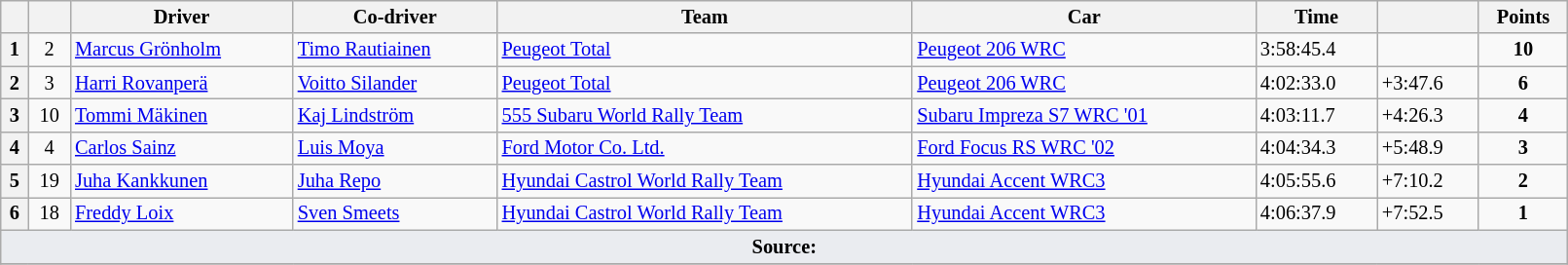<table class="wikitable" width=85% style="font-size: 85%;">
<tr>
<th></th>
<th></th>
<th>Driver</th>
<th>Co-driver</th>
<th>Team</th>
<th>Car</th>
<th>Time</th>
<th></th>
<th>Points</th>
</tr>
<tr>
<th>1</th>
<td align="center">2</td>
<td> <a href='#'>Marcus Grönholm</a></td>
<td> <a href='#'>Timo Rautiainen</a></td>
<td> <a href='#'>Peugeot Total</a></td>
<td><a href='#'>Peugeot 206 WRC</a></td>
<td>3:58:45.4</td>
<td></td>
<td align="center"><strong>10</strong></td>
</tr>
<tr>
<th>2</th>
<td align="center">3</td>
<td> <a href='#'>Harri Rovanperä</a></td>
<td> <a href='#'>Voitto Silander</a></td>
<td> <a href='#'>Peugeot Total</a></td>
<td><a href='#'>Peugeot 206 WRC</a></td>
<td>4:02:33.0</td>
<td>+3:47.6</td>
<td align="center"><strong>6</strong></td>
</tr>
<tr>
<th>3</th>
<td align="center">10</td>
<td> <a href='#'>Tommi Mäkinen</a></td>
<td> <a href='#'>Kaj Lindström</a></td>
<td> <a href='#'>555 Subaru World Rally Team</a></td>
<td><a href='#'>Subaru Impreza S7 WRC '01</a></td>
<td>4:03:11.7</td>
<td>+4:26.3</td>
<td align="center"><strong>4</strong></td>
</tr>
<tr>
<th>4</th>
<td align="center">4</td>
<td> <a href='#'>Carlos Sainz</a></td>
<td> <a href='#'>Luis Moya</a></td>
<td> <a href='#'>Ford Motor Co. Ltd.</a></td>
<td><a href='#'>Ford Focus RS WRC '02</a></td>
<td>4:04:34.3</td>
<td>+5:48.9</td>
<td align="center"><strong>3</strong></td>
</tr>
<tr>
<th>5</th>
<td align="center">19</td>
<td> <a href='#'>Juha Kankkunen</a></td>
<td> <a href='#'>Juha Repo</a></td>
<td> <a href='#'>Hyundai Castrol World Rally Team</a></td>
<td><a href='#'>Hyundai Accent WRC3</a></td>
<td>4:05:55.6</td>
<td>+7:10.2</td>
<td align="center"><strong>2</strong></td>
</tr>
<tr>
<th>6</th>
<td align="center">18</td>
<td> <a href='#'>Freddy Loix</a></td>
<td> <a href='#'>Sven Smeets</a></td>
<td> <a href='#'>Hyundai Castrol World Rally Team</a></td>
<td><a href='#'>Hyundai Accent WRC3</a></td>
<td>4:06:37.9</td>
<td>+7:52.5</td>
<td align="center"><strong>1</strong></td>
</tr>
<tr>
<td style="background-color:#EAECF0; text-align:center" colspan="9"><strong>Source:</strong></td>
</tr>
<tr>
</tr>
</table>
